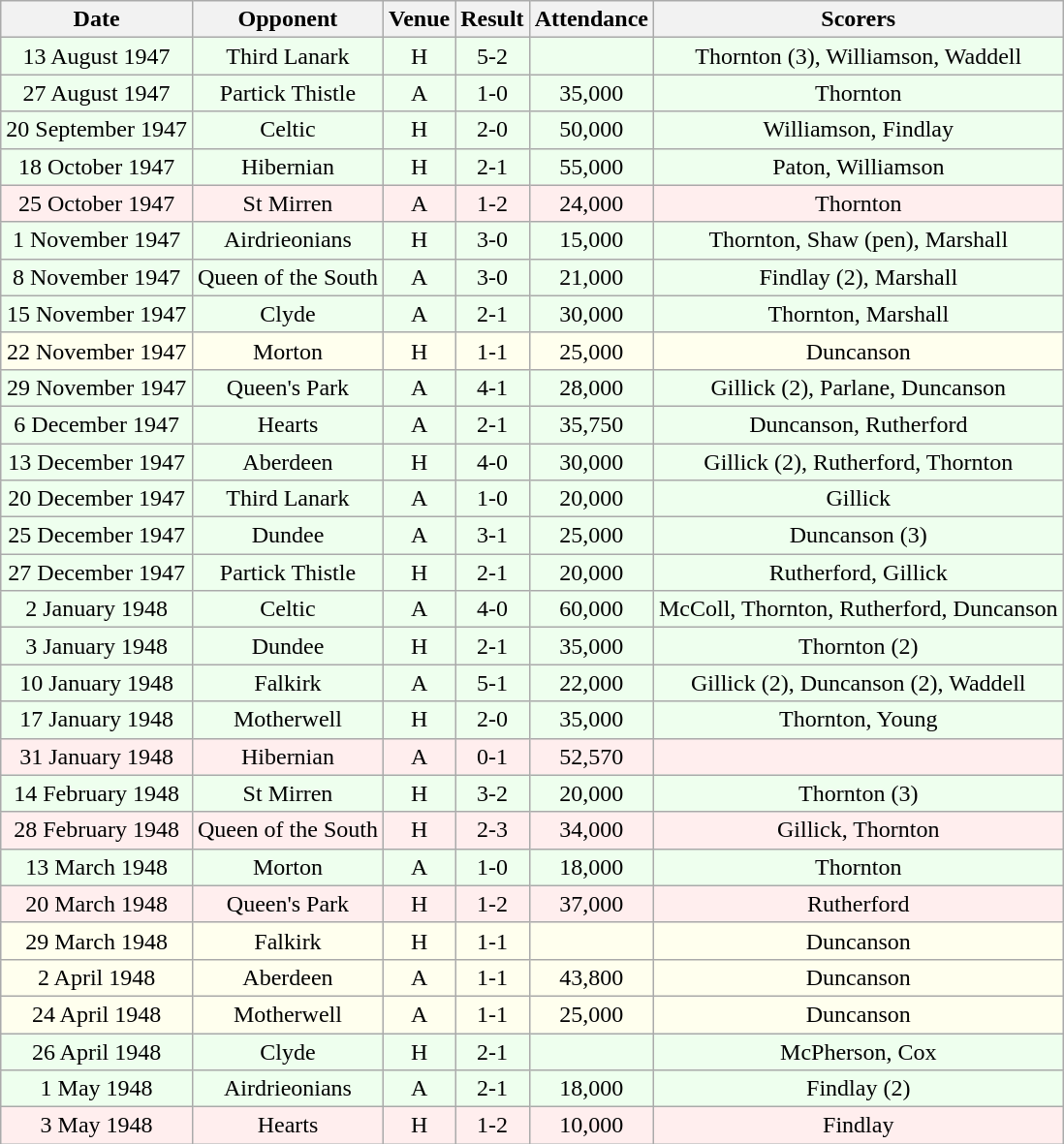<table class="wikitable sortable" style="font-size:100%; text-align:center">
<tr>
<th>Date</th>
<th>Opponent</th>
<th>Venue</th>
<th>Result</th>
<th>Attendance</th>
<th>Scorers</th>
</tr>
<tr bgcolor = "#EEFFEE">
<td>13 August 1947</td>
<td>Third Lanark</td>
<td>H</td>
<td>5-2</td>
<td></td>
<td>Thornton (3), Williamson, Waddell</td>
</tr>
<tr bgcolor = "#EEFFEE">
<td>27 August 1947</td>
<td>Partick Thistle</td>
<td>A</td>
<td>1-0</td>
<td>35,000</td>
<td>Thornton</td>
</tr>
<tr bgcolor = "#EEFFEE">
<td>20 September 1947</td>
<td>Celtic</td>
<td>H</td>
<td>2-0</td>
<td>50,000</td>
<td>Williamson, Findlay</td>
</tr>
<tr bgcolor = "#EEFFEE">
<td>18 October 1947</td>
<td>Hibernian</td>
<td>H</td>
<td>2-1</td>
<td>55,000</td>
<td>Paton, Williamson</td>
</tr>
<tr bgcolor = "#FFEEEE">
<td>25 October 1947</td>
<td>St Mirren</td>
<td>A</td>
<td>1-2</td>
<td>24,000</td>
<td>Thornton</td>
</tr>
<tr bgcolor = "#EEFFEE">
<td>1 November 1947</td>
<td>Airdrieonians</td>
<td>H</td>
<td>3-0</td>
<td>15,000</td>
<td>Thornton, Shaw (pen), Marshall</td>
</tr>
<tr bgcolor = "#EEFFEE">
<td>8 November 1947</td>
<td>Queen of the South</td>
<td>A</td>
<td>3-0</td>
<td>21,000</td>
<td>Findlay (2), Marshall</td>
</tr>
<tr bgcolor = "#EEFFEE">
<td>15 November 1947</td>
<td>Clyde</td>
<td>A</td>
<td>2-1</td>
<td>30,000</td>
<td>Thornton, Marshall</td>
</tr>
<tr bgcolor = "#FFFFEE">
<td>22 November 1947</td>
<td>Morton</td>
<td>H</td>
<td>1-1</td>
<td>25,000</td>
<td>Duncanson</td>
</tr>
<tr bgcolor = "#EEFFEE">
<td>29 November 1947</td>
<td>Queen's Park</td>
<td>A</td>
<td>4-1</td>
<td>28,000</td>
<td>Gillick (2), Parlane, Duncanson</td>
</tr>
<tr bgcolor = "#EEFFEE">
<td>6 December 1947</td>
<td>Hearts</td>
<td>A</td>
<td>2-1</td>
<td>35,750</td>
<td>Duncanson, Rutherford</td>
</tr>
<tr bgcolor = "#EEFFEE">
<td>13 December 1947</td>
<td>Aberdeen</td>
<td>H</td>
<td>4-0</td>
<td>30,000</td>
<td>Gillick (2), Rutherford, Thornton</td>
</tr>
<tr bgcolor = "#EEFFEE">
<td>20 December 1947</td>
<td>Third Lanark</td>
<td>A</td>
<td>1-0</td>
<td>20,000</td>
<td>Gillick</td>
</tr>
<tr bgcolor = "#EEFFEE">
<td>25 December 1947</td>
<td>Dundee</td>
<td>A</td>
<td>3-1</td>
<td>25,000</td>
<td>Duncanson (3)</td>
</tr>
<tr bgcolor = "#EEFFEE">
<td>27 December 1947</td>
<td>Partick Thistle</td>
<td>H</td>
<td>2-1</td>
<td>20,000</td>
<td>Rutherford, Gillick</td>
</tr>
<tr bgcolor = "#EEFFEE">
<td>2 January 1948</td>
<td>Celtic</td>
<td>A</td>
<td>4-0</td>
<td>60,000</td>
<td>McColl, Thornton, Rutherford, Duncanson</td>
</tr>
<tr bgcolor = "#EEFFEE">
<td>3 January 1948</td>
<td>Dundee</td>
<td>H</td>
<td>2-1</td>
<td>35,000</td>
<td>Thornton (2)</td>
</tr>
<tr bgcolor = "#EEFFEE">
<td>10 January 1948</td>
<td>Falkirk</td>
<td>A</td>
<td>5-1</td>
<td>22,000</td>
<td>Gillick (2), Duncanson (2), Waddell</td>
</tr>
<tr bgcolor = "#EEFFEE">
<td>17 January 1948</td>
<td>Motherwell</td>
<td>H</td>
<td>2-0</td>
<td>35,000</td>
<td>Thornton, Young</td>
</tr>
<tr bgcolor = "#FFEEEE">
<td>31 January 1948</td>
<td>Hibernian</td>
<td>A</td>
<td>0-1</td>
<td>52,570</td>
<td></td>
</tr>
<tr bgcolor = "#EEFFEE">
<td>14 February 1948</td>
<td>St Mirren</td>
<td>H</td>
<td>3-2</td>
<td>20,000</td>
<td>Thornton (3)</td>
</tr>
<tr bgcolor = "#FFEEEE">
<td>28 February 1948</td>
<td>Queen of the South</td>
<td>H</td>
<td>2-3</td>
<td>34,000</td>
<td>Gillick, Thornton</td>
</tr>
<tr bgcolor = "#EEFFEE">
<td>13 March 1948</td>
<td>Morton</td>
<td>A</td>
<td>1-0</td>
<td>18,000</td>
<td>Thornton</td>
</tr>
<tr bgcolor = "#FFEEEE">
<td>20 March 1948</td>
<td>Queen's Park</td>
<td>H</td>
<td>1-2</td>
<td>37,000</td>
<td>Rutherford</td>
</tr>
<tr bgcolor = "#FFFFEE">
<td>29 March 1948</td>
<td>Falkirk</td>
<td>H</td>
<td>1-1</td>
<td></td>
<td>Duncanson</td>
</tr>
<tr bgcolor = "#FFFFEE">
<td>2 April 1948</td>
<td>Aberdeen</td>
<td>A</td>
<td>1-1</td>
<td>43,800</td>
<td>Duncanson</td>
</tr>
<tr bgcolor = "#FFFFEE">
<td>24 April 1948</td>
<td>Motherwell</td>
<td>A</td>
<td>1-1</td>
<td>25,000</td>
<td>Duncanson</td>
</tr>
<tr bgcolor = "#EEFFEE">
<td>26 April 1948</td>
<td>Clyde</td>
<td>H</td>
<td>2-1</td>
<td></td>
<td>McPherson, Cox</td>
</tr>
<tr bgcolor = "#EEFFEE">
<td>1 May 1948</td>
<td>Airdrieonians</td>
<td>A</td>
<td>2-1</td>
<td>18,000</td>
<td>Findlay (2)</td>
</tr>
<tr bgcolor = "#FFEEEE">
<td>3 May 1948</td>
<td>Hearts</td>
<td>H</td>
<td>1-2</td>
<td>10,000</td>
<td>Findlay</td>
</tr>
</table>
